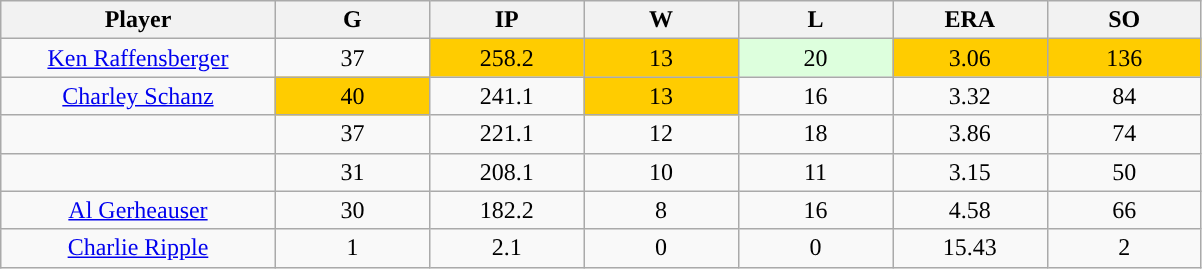<table class="wikitable sortable">
<tr>
<th bgcolor="#DDDDFF" width="16%">Player</th>
<th bgcolor="#DDDDFF" width="9%">G</th>
<th bgcolor="#DDDDFF" width="9%">IP</th>
<th bgcolor="#DDDDFF" width="9%">W</th>
<th bgcolor="#DDDDFF" width="9%">L</th>
<th bgcolor="#DDDDFF" width="9%">ERA</th>
<th bgcolor="#DDDDFF" width="9%">SO</th>
</tr>
<tr align="center">
<td><a href='#'>Ken Raffensberger</a></td>
<td>37</td>
<td style="background:#fc0;">258.2</td>
<td style="background:#fc0;">13</td>
<td style="background:#DDFFDD;">20</td>
<td style="background:#fc0;">3.06</td>
<td style="background:#fc0;">136</td>
</tr>
<tr align=center>
<td><a href='#'>Charley Schanz</a></td>
<td style="background:#fc0;">40</td>
<td>241.1</td>
<td style="background:#fc0;">13</td>
<td>16</td>
<td>3.32</td>
<td>84</td>
</tr>
<tr align=center>
<td></td>
<td>37</td>
<td>221.1</td>
<td>12</td>
<td>18</td>
<td>3.86</td>
<td>74</td>
</tr>
<tr align="center">
<td></td>
<td>31</td>
<td>208.1</td>
<td>10</td>
<td>11</td>
<td>3.15</td>
<td>50</td>
</tr>
<tr align="center">
<td><a href='#'>Al Gerheauser</a></td>
<td>30</td>
<td>182.2</td>
<td>8</td>
<td>16</td>
<td>4.58</td>
<td>66</td>
</tr>
<tr align=center>
<td><a href='#'>Charlie Ripple</a></td>
<td>1</td>
<td>2.1</td>
<td>0</td>
<td>0</td>
<td>15.43</td>
<td>2</td>
</tr>
</table>
